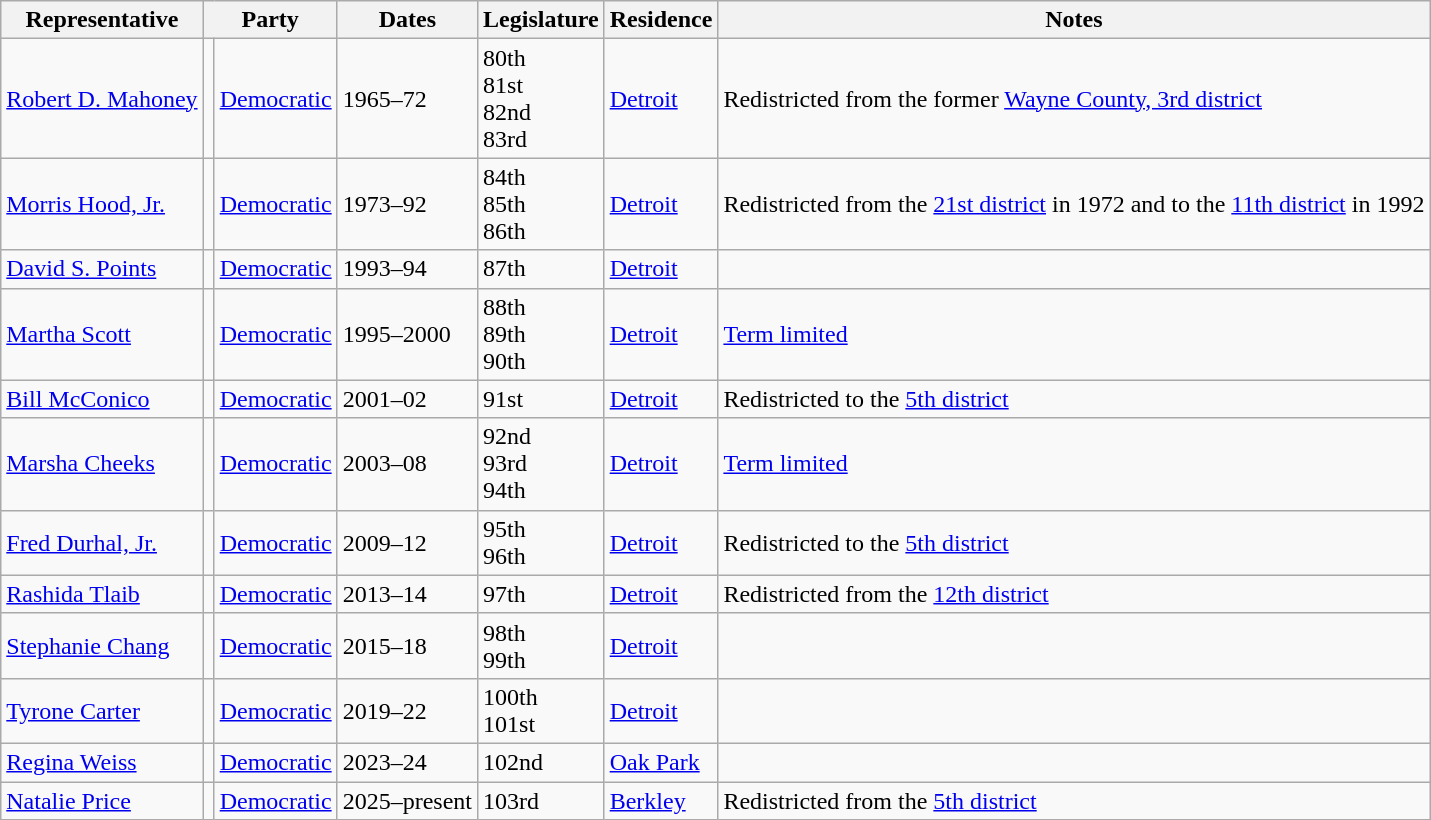<table class=wikitable>
<tr valign=bottom>
<th>Representative</th>
<th colspan="2">Party</th>
<th>Dates</th>
<th>Legislature</th>
<th>Residence</th>
<th>Notes</th>
</tr>
<tr>
<td><a href='#'>Robert D. Mahoney</a></td>
<td bgcolor=></td>
<td><a href='#'>Democratic</a></td>
<td>1965–72</td>
<td>80th<br>81st<br>82nd<br>83rd</td>
<td><a href='#'>Detroit</a></td>
<td>Redistricted from the former <a href='#'>Wayne County, 3rd district</a></td>
</tr>
<tr>
<td><a href='#'>Morris Hood, Jr.</a></td>
<td bgcolor=></td>
<td><a href='#'>Democratic</a></td>
<td>1973–92</td>
<td>84th<br>85th<br>86th</td>
<td><a href='#'>Detroit</a></td>
<td>Redistricted from the <a href='#'>21st district</a> in 1972 and to the <a href='#'>11th district</a> in 1992</td>
</tr>
<tr>
<td><a href='#'>David S. Points</a></td>
<td bgcolor=></td>
<td><a href='#'>Democratic</a></td>
<td>1993–94</td>
<td>87th</td>
<td><a href='#'>Detroit</a></td>
<td></td>
</tr>
<tr>
<td><a href='#'>Martha Scott</a></td>
<td bgcolor=></td>
<td><a href='#'>Democratic</a></td>
<td>1995–2000</td>
<td>88th<br>89th<br>90th</td>
<td><a href='#'>Detroit</a></td>
<td><a href='#'>Term limited</a></td>
</tr>
<tr>
<td><a href='#'>Bill McConico</a></td>
<td bgcolor=></td>
<td><a href='#'>Democratic</a></td>
<td>2001–02</td>
<td>91st<br></td>
<td><a href='#'>Detroit</a></td>
<td>Redistricted to the <a href='#'>5th district</a></td>
</tr>
<tr>
<td><a href='#'>Marsha Cheeks</a></td>
<td bgcolor=></td>
<td><a href='#'>Democratic</a></td>
<td>2003–08</td>
<td>92nd<br>93rd<br>94th</td>
<td><a href='#'>Detroit</a></td>
<td><a href='#'>Term limited</a></td>
</tr>
<tr>
<td><a href='#'>Fred Durhal, Jr.</a></td>
<td bgcolor=></td>
<td><a href='#'>Democratic</a></td>
<td>2009–12</td>
<td>95th<br>96th</td>
<td><a href='#'>Detroit</a></td>
<td>Redistricted to the <a href='#'>5th district</a></td>
</tr>
<tr>
<td><a href='#'>Rashida Tlaib</a></td>
<td bgcolor=></td>
<td><a href='#'>Democratic</a></td>
<td>2013–14</td>
<td>97th</td>
<td><a href='#'>Detroit</a></td>
<td>Redistricted from the <a href='#'>12th district</a></td>
</tr>
<tr>
<td><a href='#'>Stephanie Chang</a></td>
<td bgcolor=></td>
<td><a href='#'>Democratic</a></td>
<td>2015–18</td>
<td>98th<br>99th</td>
<td><a href='#'>Detroit</a></td>
<td></td>
</tr>
<tr>
<td><a href='#'>Tyrone Carter</a></td>
<td bgcolor=></td>
<td><a href='#'>Democratic</a></td>
<td>2019–22</td>
<td>100th<br>101st</td>
<td><a href='#'>Detroit</a></td>
<td></td>
</tr>
<tr>
<td><a href='#'>Regina Weiss</a></td>
<td bgcolor=></td>
<td><a href='#'>Democratic</a></td>
<td>2023–24</td>
<td>102nd</td>
<td><a href='#'>Oak Park</a></td>
<td></td>
</tr>
<tr>
<td><a href='#'>Natalie Price</a></td>
<td bgcolor=></td>
<td><a href='#'>Democratic</a></td>
<td>2025–present</td>
<td>103rd</td>
<td><a href='#'>Berkley</a></td>
<td>Redistricted from the <a href='#'>5th district</a></td>
</tr>
</table>
